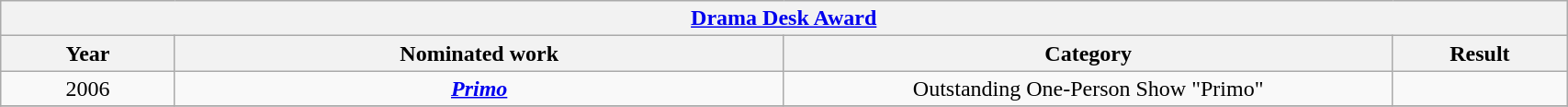<table width="90%" class="wikitable">
<tr>
<th colspan="4" align="center"><a href='#'>Drama Desk Award</a></th>
</tr>
<tr>
<th width="10%">Year</th>
<th width="35%">Nominated work</th>
<th width="35%">Category</th>
<th width="10%">Result</th>
</tr>
<tr>
<td align="center">2006</td>
<td align="center"><strong><em><a href='#'>Primo</a></em></strong></td>
<td align="center">Outstanding One-Person Show "Primo"</td>
<td></td>
</tr>
<tr>
</tr>
</table>
